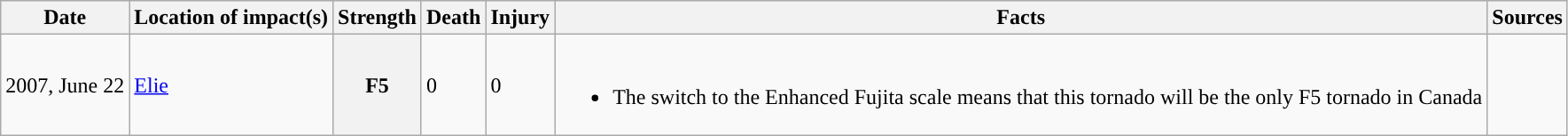<table class="wikitable mw-collapsible">
<tr>
<th>Date</th>
<th>Location of impact(s)</th>
<th>Strength</th>
<th>Death</th>
<th>Injury</th>
<th>Facts</th>
<th>Sources</th>
</tr>
<tr>
<td>2007, June 22</td>
<td><a href='#'>Elie</a></td>
<th style="background-color:#">F5</th>
<td>0</td>
<td>0</td>
<td><br><ul><li>The switch to the Enhanced Fujita scale means that this tornado will be the only F5 tornado in Canada</li></ul></td>
<td></td>
</tr>
</table>
